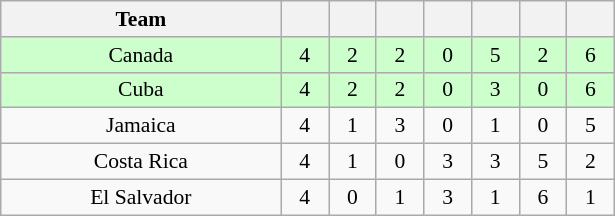<table class="wikitable" style="text-align: center; font-size: 90%;">
<tr>
<th width=180>Team</th>
<th width=25></th>
<th width=25></th>
<th width=25></th>
<th width=25></th>
<th width=25></th>
<th width=25></th>
<th width=25></th>
</tr>
<tr bgcolor=#ccffcc>
<td>Canada</td>
<td>4</td>
<td>2</td>
<td>2</td>
<td>0</td>
<td>5</td>
<td>2</td>
<td>6</td>
</tr>
<tr bgcolor=#ccffcc>
<td>Cuba</td>
<td>4</td>
<td>2</td>
<td>2</td>
<td>0</td>
<td>3</td>
<td>0</td>
<td>6</td>
</tr>
<tr>
<td>Jamaica</td>
<td>4</td>
<td>1</td>
<td>3</td>
<td>0</td>
<td>1</td>
<td>0</td>
<td>5</td>
</tr>
<tr>
<td>Costa Rica</td>
<td>4</td>
<td>1</td>
<td>0</td>
<td>3</td>
<td>3</td>
<td>5</td>
<td>2</td>
</tr>
<tr>
<td>El Salvador</td>
<td>4</td>
<td>0</td>
<td>1</td>
<td>3</td>
<td>1</td>
<td>6</td>
<td>1</td>
</tr>
</table>
